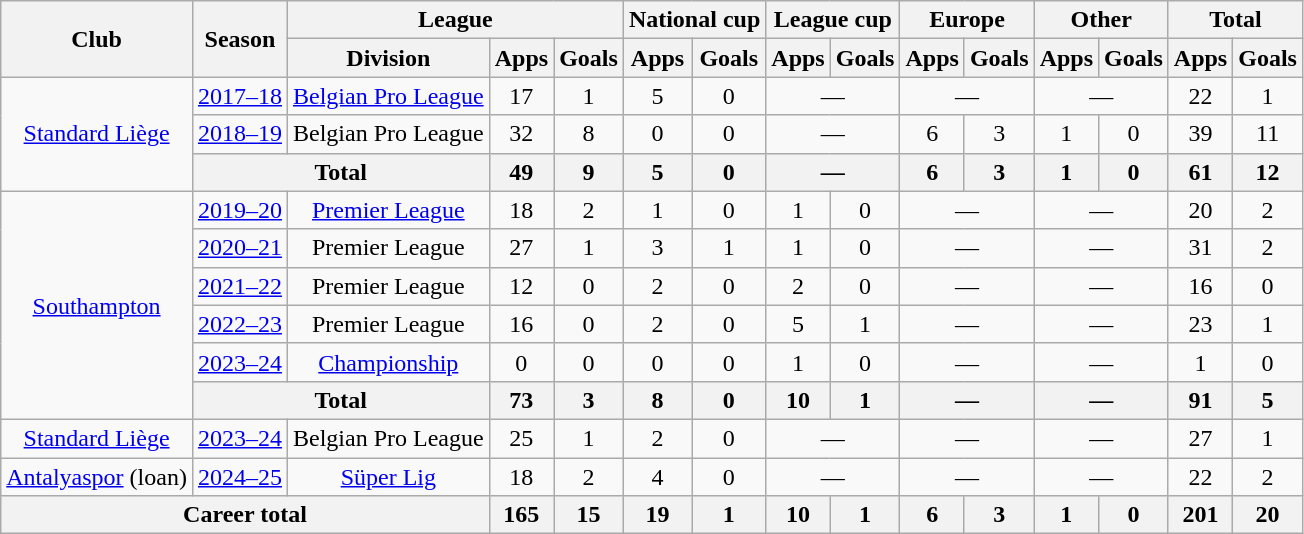<table class=wikitable style=text-align:center>
<tr>
<th rowspan=2>Club</th>
<th rowspan=2>Season</th>
<th colspan=3>League</th>
<th colspan=2>National cup</th>
<th colspan=2>League cup</th>
<th colspan=2>Europe</th>
<th colspan=2>Other</th>
<th colspan=2>Total</th>
</tr>
<tr>
<th>Division</th>
<th>Apps</th>
<th>Goals</th>
<th>Apps</th>
<th>Goals</th>
<th>Apps</th>
<th>Goals</th>
<th>Apps</th>
<th>Goals</th>
<th>Apps</th>
<th>Goals</th>
<th>Apps</th>
<th>Goals</th>
</tr>
<tr>
<td rowspan=3><a href='#'>Standard Liège</a></td>
<td><a href='#'>2017–18</a></td>
<td><a href='#'>Belgian Pro League</a></td>
<td>17</td>
<td>1</td>
<td>5</td>
<td>0</td>
<td colspan=2>—</td>
<td colspan=2>—</td>
<td colspan=2>—</td>
<td>22</td>
<td>1</td>
</tr>
<tr>
<td><a href='#'>2018–19</a></td>
<td>Belgian Pro League</td>
<td>32</td>
<td>8</td>
<td>0</td>
<td>0</td>
<td colspan="2">—</td>
<td>6</td>
<td>3</td>
<td>1</td>
<td>0</td>
<td>39</td>
<td>11</td>
</tr>
<tr>
<th colspan=2>Total</th>
<th>49</th>
<th>9</th>
<th>5</th>
<th>0</th>
<th colspan=2>—</th>
<th>6</th>
<th>3</th>
<th>1</th>
<th>0</th>
<th>61</th>
<th>12</th>
</tr>
<tr>
<td rowspan="6"><a href='#'>Southampton</a></td>
<td><a href='#'>2019–20</a></td>
<td><a href='#'>Premier League</a></td>
<td>18</td>
<td>2</td>
<td>1</td>
<td>0</td>
<td>1</td>
<td>0</td>
<td colspan=2>—</td>
<td colspan=2>—</td>
<td>20</td>
<td>2</td>
</tr>
<tr>
<td><a href='#'>2020–21</a></td>
<td>Premier League</td>
<td>27</td>
<td>1</td>
<td>3</td>
<td>1</td>
<td>1</td>
<td>0</td>
<td colspan=2>—</td>
<td colspan=2>—</td>
<td>31</td>
<td>2</td>
</tr>
<tr>
<td><a href='#'>2021–22</a></td>
<td>Premier League</td>
<td>12</td>
<td>0</td>
<td>2</td>
<td>0</td>
<td>2</td>
<td>0</td>
<td colspan=2>—</td>
<td colspan=2>—</td>
<td>16</td>
<td>0</td>
</tr>
<tr>
<td><a href='#'>2022–23</a></td>
<td>Premier League</td>
<td>16</td>
<td>0</td>
<td>2</td>
<td>0</td>
<td>5</td>
<td>1</td>
<td colspan=2>—</td>
<td colspan=2>—</td>
<td>23</td>
<td>1</td>
</tr>
<tr>
<td><a href='#'>2023–24</a></td>
<td><a href='#'>Championship</a></td>
<td>0</td>
<td>0</td>
<td>0</td>
<td>0</td>
<td>1</td>
<td>0</td>
<td colspan=2>—</td>
<td colspan=2>—</td>
<td>1</td>
<td>0</td>
</tr>
<tr>
<th colspan="2">Total</th>
<th>73</th>
<th>3</th>
<th>8</th>
<th>0</th>
<th>10</th>
<th>1</th>
<th colspan=2>—</th>
<th colspan=2>—</th>
<th>91</th>
<th>5</th>
</tr>
<tr>
<td><a href='#'>Standard Liège</a></td>
<td><a href='#'>2023–24</a></td>
<td>Belgian Pro League</td>
<td>25</td>
<td>1</td>
<td>2</td>
<td>0</td>
<td colspan="2">—</td>
<td colspan="2">—</td>
<td colspan="2">—</td>
<td>27</td>
<td>1</td>
</tr>
<tr>
<td><a href='#'>Antalyaspor</a> (loan)</td>
<td><a href='#'>2024–25</a></td>
<td><a href='#'>Süper Lig</a></td>
<td>18</td>
<td>2</td>
<td>4</td>
<td>0</td>
<td colspan="2">—</td>
<td colspan="2">—</td>
<td colspan="2">—</td>
<td>22</td>
<td>2</td>
</tr>
<tr>
<th colspan="3">Career total</th>
<th>165</th>
<th>15</th>
<th>19</th>
<th>1</th>
<th>10</th>
<th>1</th>
<th>6</th>
<th>3</th>
<th>1</th>
<th>0</th>
<th>201</th>
<th>20</th>
</tr>
</table>
